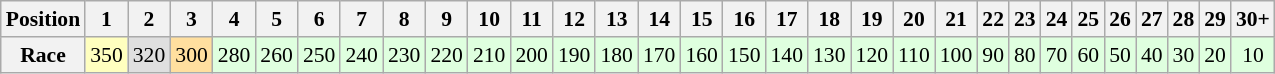<table class="wikitable" style="font-size: 90%; text-align:center">
<tr>
<th>Position</th>
<th>1</th>
<th>2</th>
<th>3</th>
<th>4</th>
<th>5</th>
<th>6</th>
<th>7</th>
<th>8</th>
<th>9</th>
<th>10</th>
<th>11</th>
<th>12</th>
<th>13</th>
<th>14</th>
<th>15</th>
<th>16</th>
<th>17</th>
<th>18</th>
<th>19</th>
<th>20</th>
<th>21</th>
<th>22</th>
<th>23</th>
<th>24</th>
<th>25</th>
<th>26</th>
<th>27</th>
<th>28</th>
<th>29</th>
<th>30+</th>
</tr>
<tr>
<th>Race</th>
<td style="background:#ffffbf;">350</td>
<td style="background:#dfdfdf;">320</td>
<td style="background:#ffdf9f;">300</td>
<td style="background:#dfffdf;">280</td>
<td style="background:#dfffdf;">260</td>
<td style="background:#dfffdf;">250</td>
<td style="background:#dfffdf;">240</td>
<td style="background:#dfffdf;">230</td>
<td style="background:#dfffdf;">220</td>
<td style="background:#dfffdf;">210</td>
<td style="background:#dfffdf;">200</td>
<td style="background:#dfffdf;">190</td>
<td style="background:#dfffdf;">180</td>
<td style="background:#dfffdf;">170</td>
<td style="background:#dfffdf;">160</td>
<td style="background:#dfffdf;">150</td>
<td style="background:#dfffdf;">140</td>
<td style="background:#dfffdf;">130</td>
<td style="background:#dfffdf;">120</td>
<td style="background:#dfffdf;">110</td>
<td style="background:#dfffdf;">100</td>
<td style="background:#dfffdf;">90</td>
<td style="background:#dfffdf;">80</td>
<td style="background:#dfffdf;">70</td>
<td style="background:#dfffdf;">60</td>
<td style="background:#dfffdf;">50</td>
<td style="background:#dfffdf;">40</td>
<td style="background:#dfffdf;">30</td>
<td style="background:#dfffdf;">20</td>
<td style="background:#dfffdf;">10</td>
</tr>
</table>
